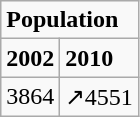<table class="wikitable">
<tr>
<td colspan="2"><strong>Population</strong></td>
</tr>
<tr>
<td><strong>2002</strong></td>
<td><strong>2010</strong></td>
</tr>
<tr>
<td>3864</td>
<td>↗4551</td>
</tr>
</table>
